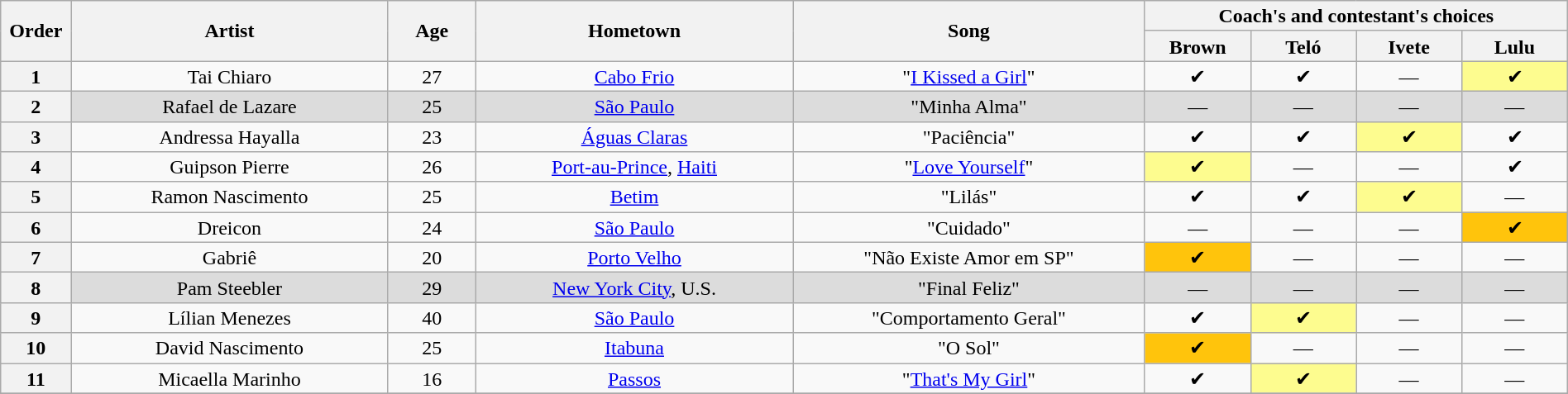<table class="wikitable" style="text-align:center; line-height:17px; width:100%;">
<tr>
<th scope="col" rowspan=2 width="04%">Order</th>
<th scope="col" rowspan=2 width="18%">Artist</th>
<th scope="col" rowspan=2 width="05%">Age</th>
<th scope="col" rowspan=2 width="18%">Hometown</th>
<th scope="col" rowspan=2 width="20%">Song</th>
<th scope="col" colspan=4 width="24%">Coach's and contestant's choices</th>
</tr>
<tr>
<th width="06%">Brown</th>
<th width="06%">Teló</th>
<th width="06%">Ivete</th>
<th width="06%">Lulu</th>
</tr>
<tr>
<th>1</th>
<td>Tai Chiaro</td>
<td>27</td>
<td><a href='#'>Cabo Frio</a></td>
<td>"<a href='#'>I Kissed a Girl</a>"</td>
<td>✔</td>
<td>✔</td>
<td>—</td>
<td bgcolor=FDFC8F>✔</td>
</tr>
<tr bgcolor=DCDCDC>
<th>2</th>
<td>Rafael de Lazare</td>
<td>25</td>
<td><a href='#'>São Paulo</a></td>
<td>"Minha Alma"</td>
<td>—</td>
<td>—</td>
<td>—</td>
<td>—</td>
</tr>
<tr>
<th>3</th>
<td>Andressa Hayalla</td>
<td>23</td>
<td><a href='#'>Águas Claras</a></td>
<td>"Paciência"</td>
<td>✔</td>
<td>✔</td>
<td bgcolor=FDFC8F>✔</td>
<td>✔</td>
</tr>
<tr>
<th>4</th>
<td>Guipson Pierre</td>
<td>26</td>
<td><a href='#'>Port-au-Prince</a>, <a href='#'>Haiti</a></td>
<td>"<a href='#'>Love Yourself</a>"</td>
<td bgcolor=FDFC8F>✔</td>
<td>—</td>
<td>—</td>
<td>✔</td>
</tr>
<tr>
<th>5</th>
<td>Ramon Nascimento</td>
<td>25</td>
<td><a href='#'>Betim</a></td>
<td>"Lilás"</td>
<td>✔</td>
<td>✔</td>
<td bgcolor=FDFC8F>✔</td>
<td>—</td>
</tr>
<tr>
<th>6</th>
<td>Dreicon</td>
<td>24</td>
<td><a href='#'>São Paulo</a></td>
<td>"Cuidado"</td>
<td>—</td>
<td>—</td>
<td>—</td>
<td bgcolor=FFC40C>✔</td>
</tr>
<tr>
<th>7</th>
<td>Gabriê</td>
<td>20</td>
<td><a href='#'>Porto Velho</a></td>
<td>"Não Existe Amor em SP"</td>
<td bgcolor=FFC40C>✔</td>
<td>—</td>
<td>—</td>
<td>—</td>
</tr>
<tr bgcolor=DCDCDC>
<th>8</th>
<td>Pam Steebler</td>
<td>29</td>
<td><a href='#'>New York City</a>, U.S.</td>
<td>"Final Feliz"</td>
<td>—</td>
<td>—</td>
<td>—</td>
<td>—</td>
</tr>
<tr>
<th>9</th>
<td>Lílian Menezes</td>
<td>40</td>
<td><a href='#'>São Paulo</a></td>
<td>"Comportamento Geral"</td>
<td>✔</td>
<td bgcolor=FDFC8F>✔</td>
<td>—</td>
<td>—</td>
</tr>
<tr>
<th>10</th>
<td>David Nascimento</td>
<td>25</td>
<td><a href='#'>Itabuna</a></td>
<td>"O Sol"</td>
<td bgcolor=FFC40C>✔</td>
<td>—</td>
<td>—</td>
<td>—</td>
</tr>
<tr>
<th>11</th>
<td>Micaella Marinho </td>
<td>16</td>
<td><a href='#'>Passos</a></td>
<td>"<a href='#'>That's My Girl</a>"</td>
<td>✔</td>
<td bgcolor=FDFC8F>✔</td>
<td>—</td>
<td>—</td>
</tr>
<tr>
</tr>
</table>
